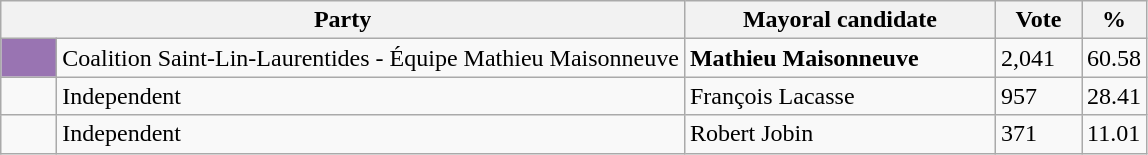<table class="wikitable">
<tr>
<th bgcolor="#DDDDFF" width="230px" colspan="2">Party</th>
<th bgcolor="#DDDDFF" width="200px">Mayoral candidate</th>
<th bgcolor="#DDDDFF" width="50px">Vote</th>
<th bgcolor="#DDDDFF" width="30px">%</th>
</tr>
<tr>
<td bgcolor=#9974b2 width="30px"> </td>
<td>Coalition Saint-Lin-Laurentides - Équipe Mathieu Maisonneuve</td>
<td><strong>Mathieu Maisonneuve</strong></td>
<td>2,041</td>
<td>60.58</td>
</tr>
<tr>
<td> </td>
<td>Independent</td>
<td>François Lacasse</td>
<td>957</td>
<td>28.41</td>
</tr>
<tr>
<td> </td>
<td>Independent</td>
<td>Robert Jobin</td>
<td>371</td>
<td>11.01</td>
</tr>
</table>
